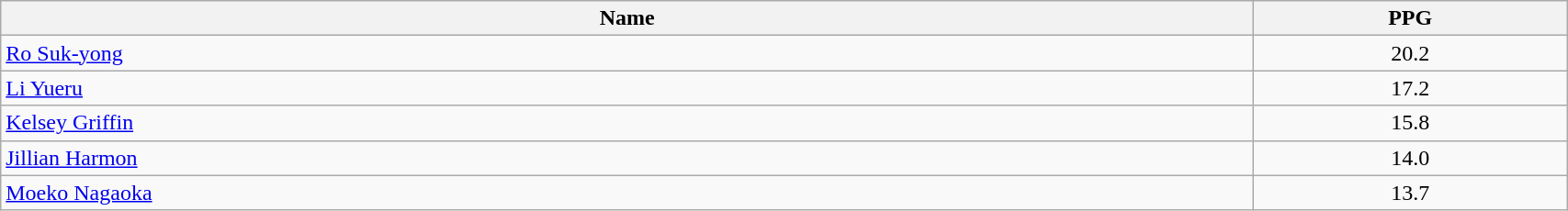<table class=wikitable width="90%">
<tr>
<th width="80%">Name</th>
<th width="20%">PPG</th>
</tr>
<tr>
<td> <a href='#'>Ro Suk-yong</a></td>
<td align=center>20.2</td>
</tr>
<tr>
<td> <a href='#'>Li Yueru</a></td>
<td align=center>17.2</td>
</tr>
<tr>
<td> <a href='#'>Kelsey Griffin</a></td>
<td align=center>15.8</td>
</tr>
<tr>
<td> <a href='#'>Jillian Harmon</a></td>
<td align=center>14.0</td>
</tr>
<tr>
<td> <a href='#'>Moeko Nagaoka</a></td>
<td align=center>13.7</td>
</tr>
</table>
